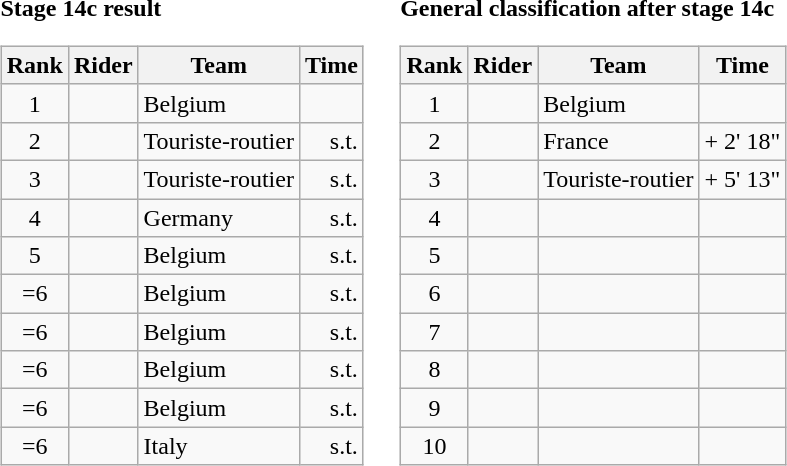<table>
<tr>
<td><strong>Stage 14c result</strong><br><table class="wikitable">
<tr>
<th scope="col">Rank</th>
<th scope="col">Rider</th>
<th scope="col">Team</th>
<th scope="col">Time</th>
</tr>
<tr>
<td style="text-align:center;">1</td>
<td></td>
<td>Belgium</td>
<td style="text-align:right;"></td>
</tr>
<tr>
<td style="text-align:center;">2</td>
<td></td>
<td>Touriste-routier</td>
<td style="text-align:right;">s.t.</td>
</tr>
<tr>
<td style="text-align:center;">3</td>
<td></td>
<td>Touriste-routier</td>
<td style="text-align:right;">s.t.</td>
</tr>
<tr>
<td style="text-align:center;">4</td>
<td></td>
<td>Germany</td>
<td style="text-align:right;">s.t.</td>
</tr>
<tr>
<td style="text-align:center;">5</td>
<td></td>
<td>Belgium</td>
<td style="text-align:right;">s.t.</td>
</tr>
<tr>
<td style="text-align:center;">=6</td>
<td></td>
<td>Belgium</td>
<td style="text-align:right;">s.t.</td>
</tr>
<tr>
<td style="text-align:center;">=6</td>
<td></td>
<td>Belgium</td>
<td style="text-align:right;">s.t.</td>
</tr>
<tr>
<td style="text-align:center;">=6</td>
<td></td>
<td>Belgium</td>
<td style="text-align:right;">s.t.</td>
</tr>
<tr>
<td style="text-align:center;">=6</td>
<td></td>
<td>Belgium</td>
<td style="text-align:right;">s.t.</td>
</tr>
<tr>
<td style="text-align:center;">=6</td>
<td></td>
<td>Italy</td>
<td style="text-align:right;">s.t.</td>
</tr>
</table>
</td>
<td></td>
<td><strong>General classification after stage 14c</strong><br><table class="wikitable">
<tr>
<th scope="col">Rank</th>
<th scope="col">Rider</th>
<th scope="col">Team</th>
<th scope="col">Time</th>
</tr>
<tr>
<td style="text-align:center;">1</td>
<td></td>
<td>Belgium</td>
<td style="text-align:right;"></td>
</tr>
<tr>
<td style="text-align:center;">2</td>
<td></td>
<td>France</td>
<td style="text-align:right;">+ 2' 18"</td>
</tr>
<tr>
<td style="text-align:center;">3</td>
<td></td>
<td>Touriste-routier</td>
<td style="text-align:right;">+ 5' 13"</td>
</tr>
<tr>
<td style="text-align:center;">4</td>
<td></td>
<td></td>
<td></td>
</tr>
<tr>
<td style="text-align:center;">5</td>
<td></td>
<td></td>
<td></td>
</tr>
<tr>
<td style="text-align:center;">6</td>
<td></td>
<td></td>
<td></td>
</tr>
<tr>
<td style="text-align:center;">7</td>
<td></td>
<td></td>
<td></td>
</tr>
<tr>
<td style="text-align:center;">8</td>
<td></td>
<td></td>
<td></td>
</tr>
<tr>
<td style="text-align:center;">9</td>
<td></td>
<td></td>
<td></td>
</tr>
<tr>
<td style="text-align:center;">10</td>
<td></td>
<td></td>
<td></td>
</tr>
</table>
</td>
</tr>
</table>
